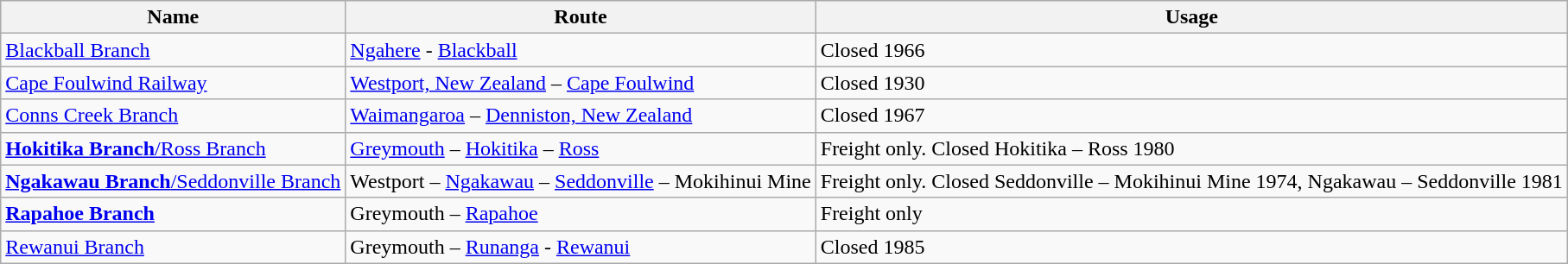<table class="wikitable">
<tr>
<th>Name</th>
<th>Route</th>
<th>Usage</th>
</tr>
<tr>
<td><a href='#'>Blackball Branch</a></td>
<td><a href='#'>Ngahere</a> - <a href='#'>Blackball</a></td>
<td>Closed 1966</td>
</tr>
<tr>
<td><a href='#'>Cape Foulwind Railway</a></td>
<td><a href='#'>Westport, New Zealand</a> – <a href='#'>Cape Foulwind</a></td>
<td>Closed 1930</td>
</tr>
<tr>
<td><a href='#'>Conns Creek Branch</a></td>
<td><a href='#'>Waimangaroa</a> – <a href='#'>Denniston, New Zealand</a></td>
<td>Closed 1967</td>
</tr>
<tr>
<td><a href='#'><strong>Hokitika Branch</strong>/Ross Branch</a></td>
<td><a href='#'>Greymouth</a> – <a href='#'>Hokitika</a> – <a href='#'>Ross</a></td>
<td>Freight only. Closed Hokitika – Ross 1980</td>
</tr>
<tr>
<td><a href='#'><strong>Ngakawau Branch</strong>/Seddonville Branch</a></td>
<td>Westport – <a href='#'>Ngakawau</a> – <a href='#'>Seddonville</a> – Mokihinui Mine</td>
<td>Freight only. Closed Seddonville – Mokihinui Mine 1974, Ngakawau – Seddonville 1981</td>
</tr>
<tr>
<td><strong><a href='#'>Rapahoe Branch</a></strong></td>
<td>Greymouth – <a href='#'>Rapahoe</a></td>
<td>Freight only</td>
</tr>
<tr>
<td><a href='#'>Rewanui Branch</a></td>
<td>Greymouth – <a href='#'>Runanga</a> - <a href='#'>Rewanui</a></td>
<td>Closed 1985</td>
</tr>
</table>
